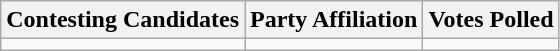<table class="wikitable sortable">
<tr>
<th>Contesting Candidates</th>
<th>Party Affiliation</th>
<th>Votes Polled</th>
</tr>
<tr>
<td></td>
<td></td>
<td></td>
</tr>
</table>
